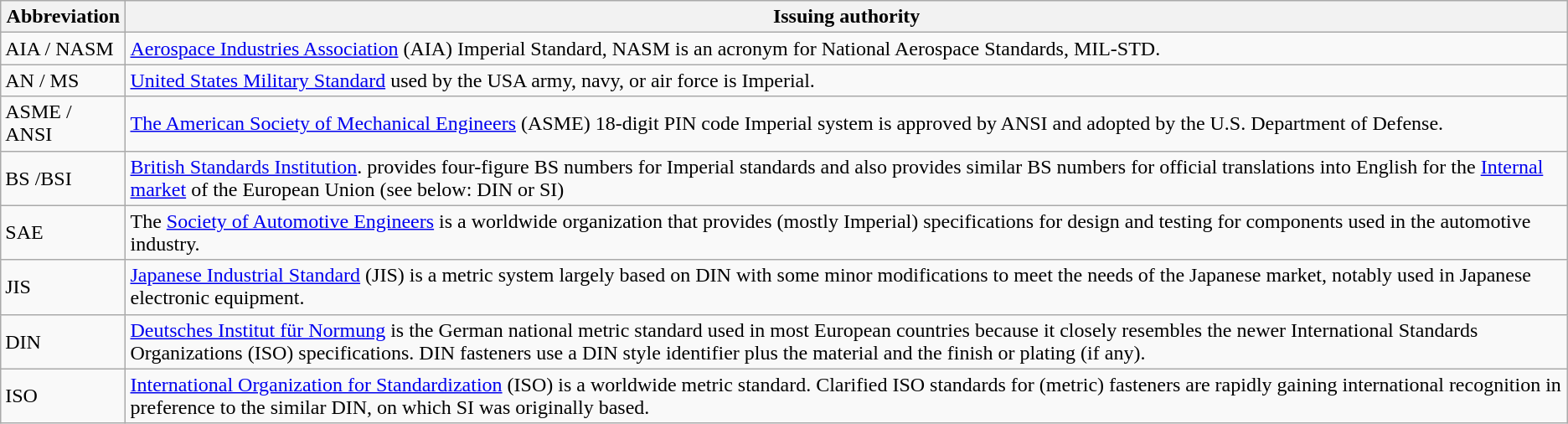<table class="wikitable">
<tr>
<th>Abbreviation</th>
<th>Issuing authority</th>
</tr>
<tr>
<td>AIA / NASM</td>
<td><a href='#'>Aerospace Industries Association</a> (AIA) Imperial Standard,  NASM is an acronym for National Aerospace Standards, MIL-STD.</td>
</tr>
<tr>
<td>AN / MS</td>
<td><a href='#'>United States Military Standard</a> used by the USA army, navy, or air force is Imperial.</td>
</tr>
<tr>
<td>ASME / ANSI</td>
<td><a href='#'>The American Society of Mechanical Engineers</a> (ASME) 18-digit PIN code Imperial system is approved by ANSI and adopted by the U.S. Department of Defense.</td>
</tr>
<tr>
<td>BS /BSI</td>
<td><a href='#'>British Standards Institution</a>. provides four-figure BS numbers for Imperial standards and also provides similar BS numbers for official translations into English for the <a href='#'>Internal market</a> of the European Union (see below: DIN or SI)</td>
</tr>
<tr>
<td>SAE</td>
<td>The <a href='#'>Society of Automotive Engineers</a> is a worldwide organization that provides (mostly Imperial) specifications for design and testing for components used in the automotive industry.</td>
</tr>
<tr>
<td>JIS</td>
<td><a href='#'>Japanese Industrial Standard</a> (JIS) is a metric system largely based on DIN with some minor modifications to meet the needs of the Japanese market, notably used in Japanese electronic equipment.</td>
</tr>
<tr>
<td>DIN</td>
<td><a href='#'>Deutsches Institut für Normung</a> is the German national metric standard used in most European countries because it closely resembles the newer International Standards Organizations (ISO) specifications. DIN fasteners use a DIN style identifier plus the material and the finish or plating (if any).</td>
</tr>
<tr>
<td>ISO</td>
<td><a href='#'>International Organization for Standardization</a> (ISO) is a worldwide metric standard. Clarified ISO standards for (metric) fasteners are rapidly gaining international recognition in preference to the similar DIN, on which SI was originally based.</td>
</tr>
</table>
